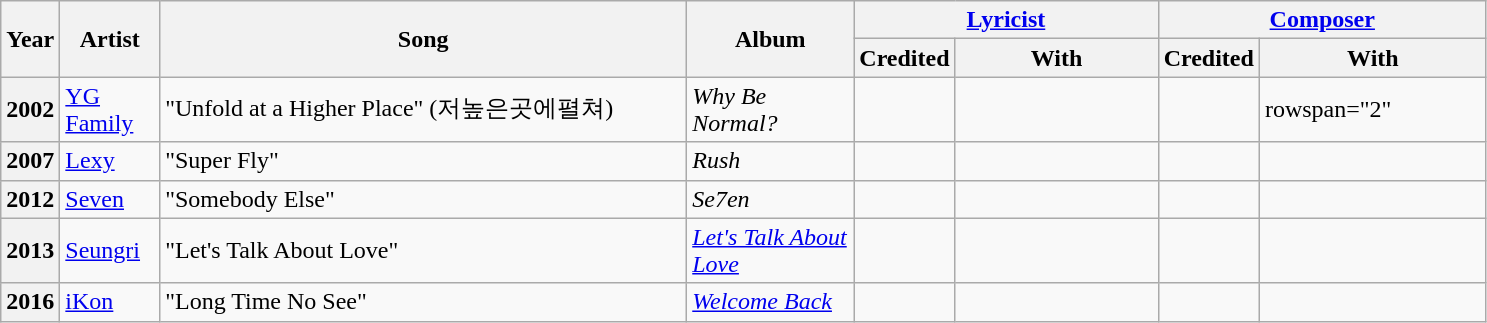<table class="wikitable sortable plainrowheaders">
<tr>
<th rowspan="2" style="width:2em;">Year</th>
<th rowspan="2" style="width:3.7em;">Artist</th>
<th rowspan="2" style="width:21.5em;">Song</th>
<th rowspan="2" style="width:6.5em;">Album</th>
<th colspan="2"><a href='#'>Lyricist</a></th>
<th colspan="2"><a href='#'>Composer</a></th>
</tr>
<tr>
<th>Credited</th>
<th style="width:8em;">With</th>
<th>Credited</th>
<th style="width:9em;">With</th>
</tr>
<tr>
<th scope="row">2002</th>
<td><a href='#'>YG Family</a></td>
<td>"Unfold at a Higher Place" (저높은곳에펼쳐)</td>
<td><em>Why Be Normal?</em></td>
<td></td>
<td style="text-align:center"></td>
<td></td>
<td>rowspan="2" </td>
</tr>
<tr>
<th scope="row">2007</th>
<td><a href='#'>Lexy</a></td>
<td>"Super Fly" </td>
<td><em>Rush</em></td>
<td></td>
<td style="text-align:center"></td>
<td></td>
</tr>
<tr>
<th scope="row">2012</th>
<td><a href='#'>Seven</a></td>
<td>"Somebody Else"</td>
<td><em>Se7en</em></td>
<td></td>
<td style="text-align:center"></td>
<td></td>
<td style="text-align:center"></td>
</tr>
<tr>
<th scope="row">2013</th>
<td><a href='#'>Seungri</a></td>
<td>"Let's Talk About Love" </td>
<td><em><a href='#'>Let's Talk About Love</a></em></td>
<td></td>
<td style="text-align:center"></td>
<td></td>
<td style="text-align:center"></td>
</tr>
<tr>
<th scope="row">2016</th>
<td><a href='#'>iKon</a></td>
<td>"Long Time No See"</td>
<td><em><a href='#'>Welcome Back</a></em></td>
<td></td>
<td></td>
<td></td>
<td style="text-align:center"></td>
</tr>
</table>
